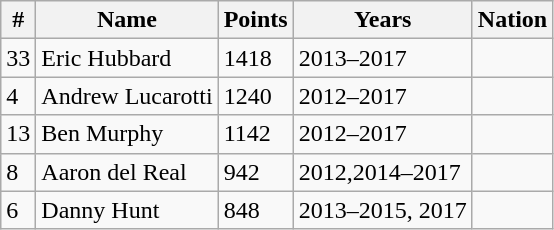<table class="wikitable sortable">
<tr>
<th>#</th>
<th>Name</th>
<th>Points</th>
<th>Years</th>
<th>Nation</th>
</tr>
<tr>
<td>33</td>
<td>Eric Hubbard</td>
<td>1418</td>
<td>2013–2017</td>
<td></td>
</tr>
<tr>
<td>4</td>
<td>Andrew Lucarotti</td>
<td>1240</td>
<td>2012–2017</td>
<td></td>
</tr>
<tr>
<td>13</td>
<td>Ben Murphy</td>
<td>1142</td>
<td>2012–2017</td>
<td></td>
</tr>
<tr>
<td>8</td>
<td>Aaron del Real</td>
<td>942</td>
<td>2012,2014–2017</td>
<td></td>
</tr>
<tr>
<td>6</td>
<td>Danny Hunt</td>
<td>848</td>
<td>2013–2015, 2017</td>
<td></td>
</tr>
</table>
